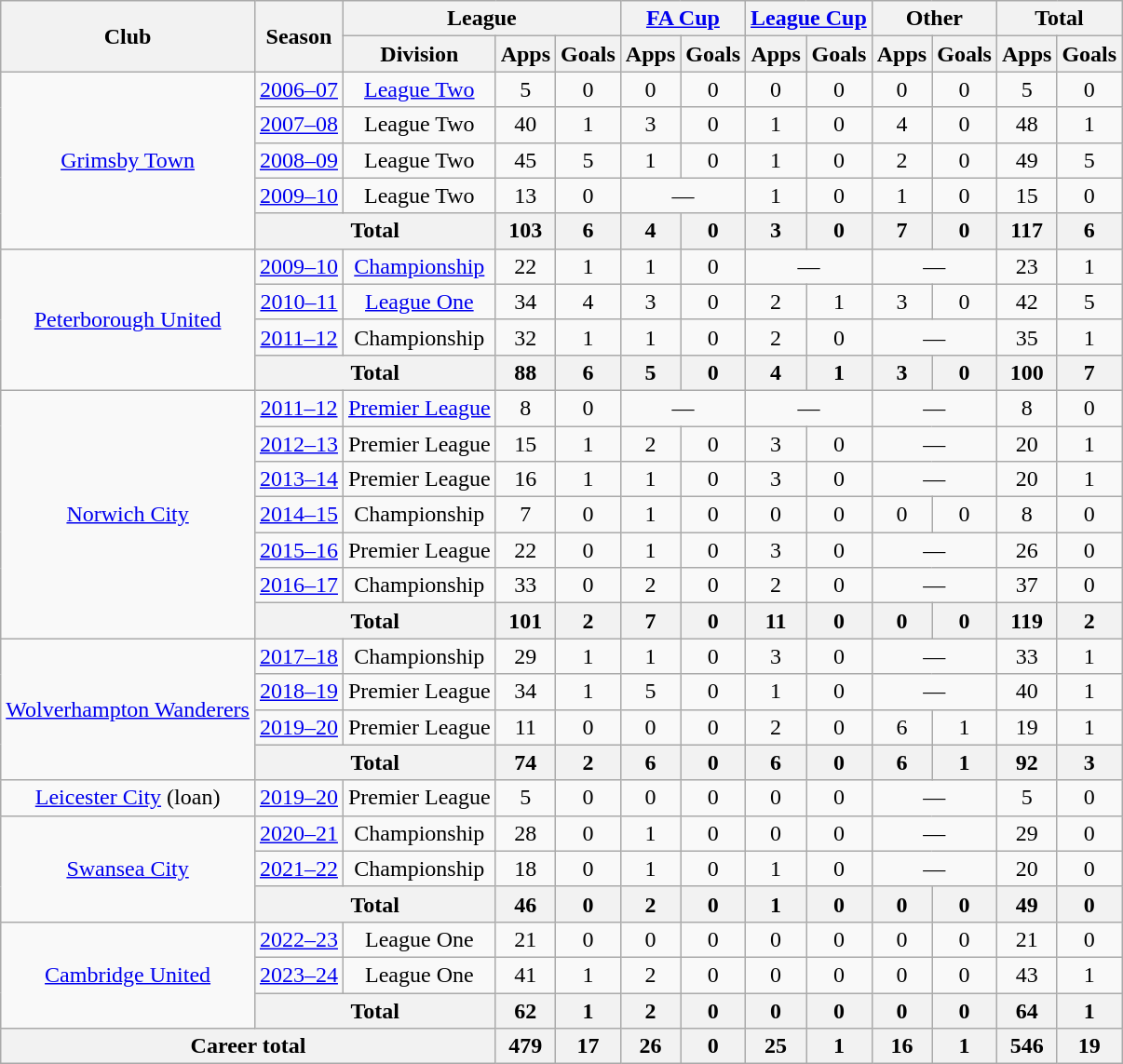<table class=wikitable style="text-align:center">
<tr>
<th rowspan=2>Club</th>
<th rowspan=2>Season</th>
<th colspan=3>League</th>
<th colspan=2><a href='#'>FA Cup</a></th>
<th colspan=2><a href='#'>League Cup</a></th>
<th colspan=2>Other</th>
<th colspan=2>Total</th>
</tr>
<tr>
<th>Division</th>
<th>Apps</th>
<th>Goals</th>
<th>Apps</th>
<th>Goals</th>
<th>Apps</th>
<th>Goals</th>
<th>Apps</th>
<th>Goals</th>
<th>Apps</th>
<th>Goals</th>
</tr>
<tr>
<td rowspan=5><a href='#'>Grimsby Town</a></td>
<td><a href='#'>2006–07</a></td>
<td><a href='#'>League Two</a></td>
<td>5</td>
<td>0</td>
<td>0</td>
<td>0</td>
<td>0</td>
<td>0</td>
<td>0</td>
<td>0</td>
<td>5</td>
<td>0</td>
</tr>
<tr>
<td><a href='#'>2007–08</a></td>
<td>League Two</td>
<td>40</td>
<td>1</td>
<td>3</td>
<td>0</td>
<td>1</td>
<td>0</td>
<td>4</td>
<td>0</td>
<td>48</td>
<td>1</td>
</tr>
<tr>
<td><a href='#'>2008–09</a></td>
<td>League Two</td>
<td>45</td>
<td>5</td>
<td>1</td>
<td>0</td>
<td>1</td>
<td>0</td>
<td>2</td>
<td>0</td>
<td>49</td>
<td>5</td>
</tr>
<tr>
<td><a href='#'>2009–10</a></td>
<td>League Two</td>
<td>13</td>
<td>0</td>
<td colspan=2>—</td>
<td>1</td>
<td>0</td>
<td>1</td>
<td>0</td>
<td>15</td>
<td>0</td>
</tr>
<tr>
<th colspan=2>Total</th>
<th>103</th>
<th>6</th>
<th>4</th>
<th>0</th>
<th>3</th>
<th>0</th>
<th>7</th>
<th>0</th>
<th>117</th>
<th>6</th>
</tr>
<tr>
<td rowspan=4><a href='#'>Peterborough United</a></td>
<td><a href='#'>2009–10</a></td>
<td><a href='#'>Championship</a></td>
<td>22</td>
<td>1</td>
<td>1</td>
<td>0</td>
<td colspan=2>—</td>
<td colspan=2>—</td>
<td>23</td>
<td>1</td>
</tr>
<tr>
<td><a href='#'>2010–11</a></td>
<td><a href='#'>League One</a></td>
<td>34</td>
<td>4</td>
<td>3</td>
<td>0</td>
<td>2</td>
<td>1</td>
<td>3</td>
<td>0</td>
<td>42</td>
<td>5</td>
</tr>
<tr>
<td><a href='#'>2011–12</a></td>
<td>Championship</td>
<td>32</td>
<td>1</td>
<td>1</td>
<td>0</td>
<td>2</td>
<td>0</td>
<td colspan=2>—</td>
<td>35</td>
<td>1</td>
</tr>
<tr>
<th colspan=2>Total</th>
<th>88</th>
<th>6</th>
<th>5</th>
<th>0</th>
<th>4</th>
<th>1</th>
<th>3</th>
<th>0</th>
<th>100</th>
<th>7</th>
</tr>
<tr>
<td rowspan=7><a href='#'>Norwich City</a></td>
<td><a href='#'>2011–12</a></td>
<td><a href='#'>Premier League</a></td>
<td>8</td>
<td>0</td>
<td colspan=2>—</td>
<td colspan=2>—</td>
<td colspan=2>—</td>
<td>8</td>
<td>0</td>
</tr>
<tr>
<td><a href='#'>2012–13</a></td>
<td>Premier League</td>
<td>15</td>
<td>1</td>
<td>2</td>
<td>0</td>
<td>3</td>
<td>0</td>
<td colspan=2>—</td>
<td>20</td>
<td>1</td>
</tr>
<tr>
<td><a href='#'>2013–14</a></td>
<td>Premier League</td>
<td>16</td>
<td>1</td>
<td>1</td>
<td>0</td>
<td>3</td>
<td>0</td>
<td colspan=2>—</td>
<td>20</td>
<td>1</td>
</tr>
<tr>
<td><a href='#'>2014–15</a></td>
<td>Championship</td>
<td>7</td>
<td>0</td>
<td>1</td>
<td>0</td>
<td>0</td>
<td>0</td>
<td>0</td>
<td>0</td>
<td>8</td>
<td>0</td>
</tr>
<tr>
<td><a href='#'>2015–16</a></td>
<td>Premier League</td>
<td>22</td>
<td>0</td>
<td>1</td>
<td>0</td>
<td>3</td>
<td>0</td>
<td colspan=2>—</td>
<td>26</td>
<td>0</td>
</tr>
<tr>
<td><a href='#'>2016–17</a></td>
<td>Championship</td>
<td>33</td>
<td>0</td>
<td>2</td>
<td>0</td>
<td>2</td>
<td>0</td>
<td colspan=2>—</td>
<td>37</td>
<td>0</td>
</tr>
<tr>
<th colspan=2>Total</th>
<th>101</th>
<th>2</th>
<th>7</th>
<th>0</th>
<th>11</th>
<th>0</th>
<th>0</th>
<th>0</th>
<th>119</th>
<th>2</th>
</tr>
<tr>
<td rowspan=4><a href='#'>Wolverhampton Wanderers</a></td>
<td><a href='#'>2017–18</a></td>
<td>Championship</td>
<td>29</td>
<td>1</td>
<td>1</td>
<td>0</td>
<td>3</td>
<td>0</td>
<td colspan=2>—</td>
<td>33</td>
<td>1</td>
</tr>
<tr>
<td><a href='#'>2018–19</a></td>
<td>Premier League</td>
<td>34</td>
<td>1</td>
<td>5</td>
<td>0</td>
<td>1</td>
<td>0</td>
<td colspan=2>—</td>
<td>40</td>
<td>1</td>
</tr>
<tr>
<td><a href='#'>2019–20</a></td>
<td>Premier League</td>
<td>11</td>
<td>0</td>
<td>0</td>
<td>0</td>
<td>2</td>
<td>0</td>
<td>6</td>
<td>1</td>
<td>19</td>
<td>1</td>
</tr>
<tr>
<th colspan=2>Total</th>
<th>74</th>
<th>2</th>
<th>6</th>
<th>0</th>
<th>6</th>
<th>0</th>
<th>6</th>
<th>1</th>
<th>92</th>
<th>3</th>
</tr>
<tr>
<td><a href='#'>Leicester City</a> (loan)</td>
<td><a href='#'>2019–20</a></td>
<td>Premier League</td>
<td>5</td>
<td>0</td>
<td>0</td>
<td>0</td>
<td>0</td>
<td>0</td>
<td colspan=2>—</td>
<td>5</td>
<td>0</td>
</tr>
<tr>
<td rowspan="3"><a href='#'>Swansea City</a></td>
<td><a href='#'>2020–21</a></td>
<td>Championship</td>
<td>28</td>
<td>0</td>
<td>1</td>
<td>0</td>
<td>0</td>
<td>0</td>
<td colspan="2">—</td>
<td>29</td>
<td>0</td>
</tr>
<tr>
<td><a href='#'>2021–22</a></td>
<td>Championship</td>
<td>18</td>
<td>0</td>
<td>1</td>
<td>0</td>
<td>1</td>
<td>0</td>
<td colspan="2">—</td>
<td>20</td>
<td>0</td>
</tr>
<tr>
<th colspan="2">Total</th>
<th>46</th>
<th>0</th>
<th>2</th>
<th>0</th>
<th>1</th>
<th>0</th>
<th>0</th>
<th>0</th>
<th>49</th>
<th>0</th>
</tr>
<tr>
<td rowspan=3><a href='#'>Cambridge United</a></td>
<td><a href='#'>2022–23</a></td>
<td>League One</td>
<td>21</td>
<td>0</td>
<td>0</td>
<td>0</td>
<td>0</td>
<td>0</td>
<td>0</td>
<td>0</td>
<td>21</td>
<td>0</td>
</tr>
<tr>
<td><a href='#'>2023–24</a></td>
<td>League One</td>
<td>41</td>
<td>1</td>
<td>2</td>
<td>0</td>
<td>0</td>
<td>0</td>
<td>0</td>
<td>0</td>
<td>43</td>
<td>1</td>
</tr>
<tr>
<th colspan="2">Total</th>
<th>62</th>
<th>1</th>
<th>2</th>
<th>0</th>
<th>0</th>
<th>0</th>
<th>0</th>
<th>0</th>
<th>64</th>
<th>1</th>
</tr>
<tr>
<th colspan="3">Career total</th>
<th>479</th>
<th>17</th>
<th>26</th>
<th>0</th>
<th>25</th>
<th>1</th>
<th>16</th>
<th>1</th>
<th>546</th>
<th>19</th>
</tr>
</table>
